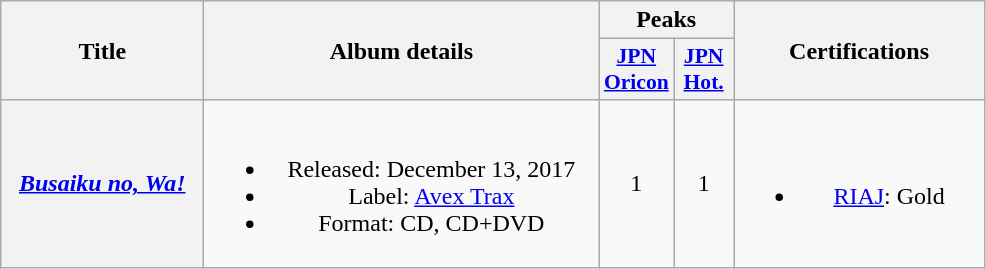<table class="wikitable plainrowheaders" style="text-align:center;">
<tr>
<th scope="col" rowspan="2" style="width:8em;">Title</th>
<th scope="col" rowspan="2" style="width:16em;">Album details</th>
<th scope="col" colspan="2">Peaks</th>
<th scope="col" rowspan="2" style="width:10em;">Certifications</th>
</tr>
<tr>
<th scope="col" style="width:2.3em; font-size:90%;"><a href='#'>JPN</a><br><a href='#'>Oricon</a><br></th>
<th scope="col" style="width:2.3em; font-size:90%;"><a href='#'>JPN<br>Hot.</a><br></th>
</tr>
<tr>
<th scope="row"><em><a href='#'>Busaiku no, Wa!</a></em></th>
<td><br><ul><li>Released: December 13, 2017</li><li>Label: <a href='#'>Avex Trax</a></li><li>Format: CD, CD+DVD</li></ul></td>
<td>1</td>
<td>1</td>
<td><br><ul><li><a href='#'>RIAJ</a>: Gold</li></ul></td>
</tr>
</table>
